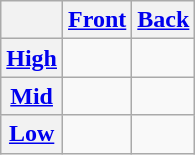<table class="wikitable" style="text-align:center;">
<tr>
<th></th>
<th><a href='#'>Front</a></th>
<th><a href='#'>Back</a></th>
</tr>
<tr>
<th><a href='#'>High</a></th>
<td><br> </td>
<td><br> </td>
</tr>
<tr>
<th><a href='#'>Mid</a></th>
<td> </td>
<td> </td>
</tr>
<tr>
<th><a href='#'>Low</a></th>
<td> </td>
<td> </td>
</tr>
</table>
